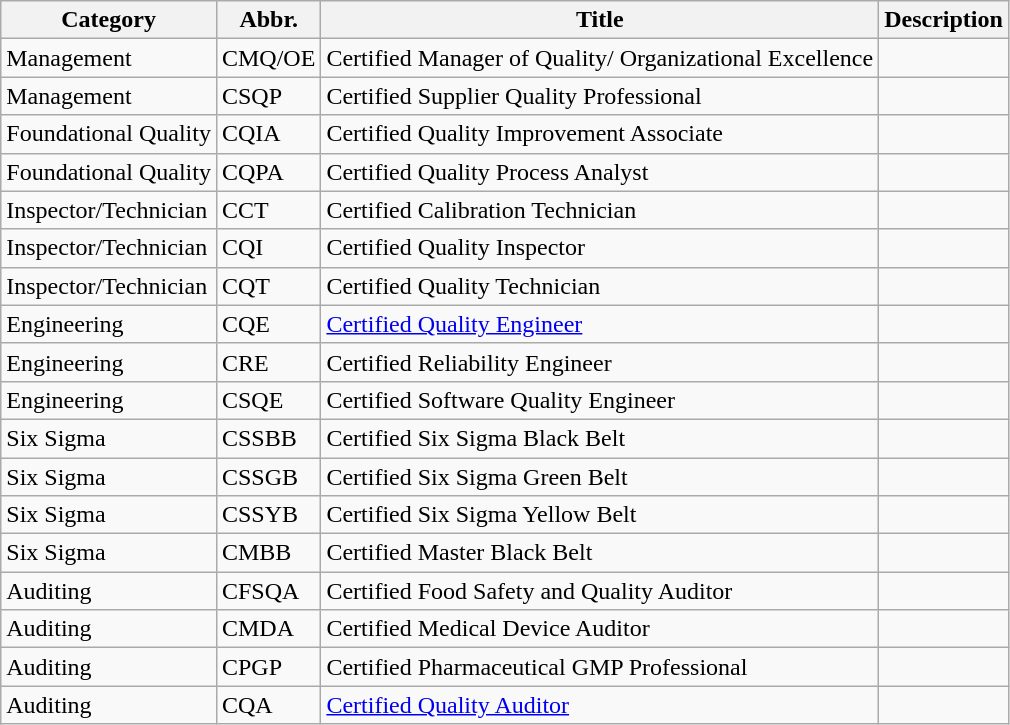<table class="wikitable sortable">
<tr>
<th>Category</th>
<th>Abbr.</th>
<th>Title</th>
<th>Description</th>
</tr>
<tr>
<td>Management</td>
<td>CMQ/OE</td>
<td>Certified Manager of Quality/ Organizational Excellence</td>
<td></td>
</tr>
<tr>
<td>Management</td>
<td>CSQP</td>
<td>Certified Supplier Quality Professional</td>
<td></td>
</tr>
<tr>
<td>Foundational Quality</td>
<td>CQIA</td>
<td>Certified Quality Improvement Associate</td>
<td></td>
</tr>
<tr>
<td>Foundational Quality</td>
<td>CQPA</td>
<td>Certified Quality Process Analyst</td>
<td></td>
</tr>
<tr>
<td>Inspector/Technician</td>
<td>CCT</td>
<td>Certified Calibration Technician</td>
<td></td>
</tr>
<tr>
<td>Inspector/Technician</td>
<td>CQI</td>
<td>Certified Quality Inspector</td>
<td></td>
</tr>
<tr>
<td>Inspector/Technician</td>
<td>CQT</td>
<td>Certified Quality Technician</td>
<td></td>
</tr>
<tr>
<td>Engineering</td>
<td>CQE</td>
<td><a href='#'>Certified Quality Engineer</a></td>
<td></td>
</tr>
<tr>
<td>Engineering</td>
<td>CRE</td>
<td>Certified Reliability Engineer</td>
<td></td>
</tr>
<tr>
<td>Engineering</td>
<td>CSQE</td>
<td>Certified Software Quality Engineer</td>
<td></td>
</tr>
<tr>
<td>Six Sigma</td>
<td>CSSBB</td>
<td>Certified Six Sigma Black Belt</td>
<td></td>
</tr>
<tr>
<td>Six Sigma</td>
<td>CSSGB</td>
<td>Certified Six Sigma Green Belt</td>
<td></td>
</tr>
<tr>
<td>Six Sigma</td>
<td>CSSYB</td>
<td>Certified Six Sigma Yellow Belt</td>
<td></td>
</tr>
<tr>
<td>Six Sigma</td>
<td>CMBB</td>
<td>Certified Master Black Belt</td>
<td></td>
</tr>
<tr>
<td>Auditing</td>
<td>CFSQA</td>
<td>Certified Food Safety and Quality Auditor</td>
<td></td>
</tr>
<tr>
<td>Auditing</td>
<td>CMDA</td>
<td>Certified Medical Device Auditor</td>
<td></td>
</tr>
<tr>
<td>Auditing</td>
<td>CPGP</td>
<td>Certified Pharmaceutical GMP Professional</td>
<td></td>
</tr>
<tr>
<td>Auditing</td>
<td>CQA</td>
<td><a href='#'>Certified Quality Auditor</a></td>
<td></td>
</tr>
</table>
